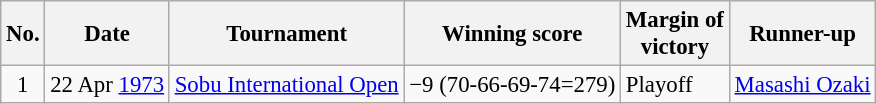<table class="wikitable" style="font-size:95%;">
<tr>
<th>No.</th>
<th>Date</th>
<th>Tournament</th>
<th>Winning score</th>
<th>Margin of<br>victory</th>
<th>Runner-up</th>
</tr>
<tr>
<td align=center>1</td>
<td align=right>22 Apr <a href='#'>1973</a></td>
<td><a href='#'>Sobu International Open</a></td>
<td>−9 (70-66-69-74=279)</td>
<td>Playoff</td>
<td> <a href='#'>Masashi Ozaki</a></td>
</tr>
</table>
